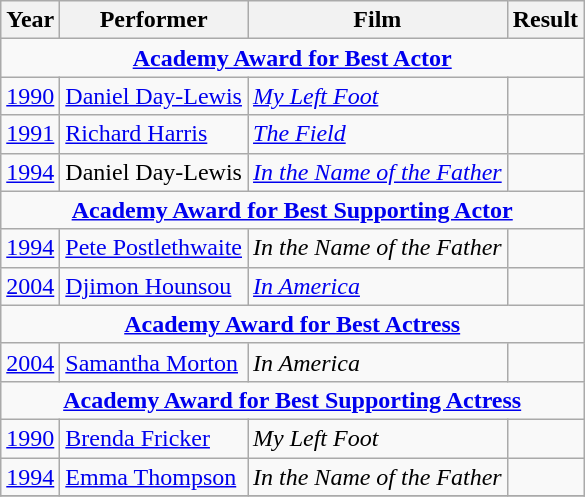<table class="wikitable">
<tr>
<th>Year</th>
<th>Performer</th>
<th>Film</th>
<th>Result</th>
</tr>
<tr>
<td colspan="4" style="text-align:center;"><strong><a href='#'>Academy Award for Best Actor</a></strong></td>
</tr>
<tr>
<td><a href='#'>1990</a></td>
<td><a href='#'>Daniel Day-Lewis</a></td>
<td><em><a href='#'>My Left Foot</a></em></td>
<td></td>
</tr>
<tr>
<td><a href='#'>1991</a></td>
<td><a href='#'>Richard Harris</a></td>
<td><a href='#'><em>The Field</em></a></td>
<td></td>
</tr>
<tr>
<td><a href='#'>1994</a></td>
<td>Daniel Day-Lewis</td>
<td><em><a href='#'>In the Name of the Father</a></em></td>
<td></td>
</tr>
<tr>
<td colspan="4" style="text-align:center;"><strong><a href='#'>Academy Award for Best Supporting Actor</a></strong></td>
</tr>
<tr>
<td><a href='#'>1994</a></td>
<td><a href='#'>Pete Postlethwaite</a></td>
<td><em>In the Name of the Father</em></td>
<td></td>
</tr>
<tr>
<td><a href='#'>2004</a></td>
<td><a href='#'>Djimon Hounsou</a></td>
<td><a href='#'><em>In America</em></a></td>
<td></td>
</tr>
<tr>
<td colspan="4" style="text-align:center;"><strong><a href='#'>Academy Award for Best Actress</a></strong></td>
</tr>
<tr>
<td><a href='#'>2004</a></td>
<td><a href='#'>Samantha Morton</a></td>
<td><em>In America</em></td>
<td></td>
</tr>
<tr>
<td colspan="4" style="text-align:center;"><strong><a href='#'>Academy Award for Best Supporting Actress</a></strong></td>
</tr>
<tr>
<td><a href='#'>1990</a></td>
<td><a href='#'>Brenda Fricker</a></td>
<td><em>My Left Foot</em></td>
<td></td>
</tr>
<tr>
<td><a href='#'>1994</a></td>
<td><a href='#'>Emma Thompson</a></td>
<td><em>In the Name of the Father</em></td>
<td></td>
</tr>
<tr>
</tr>
</table>
